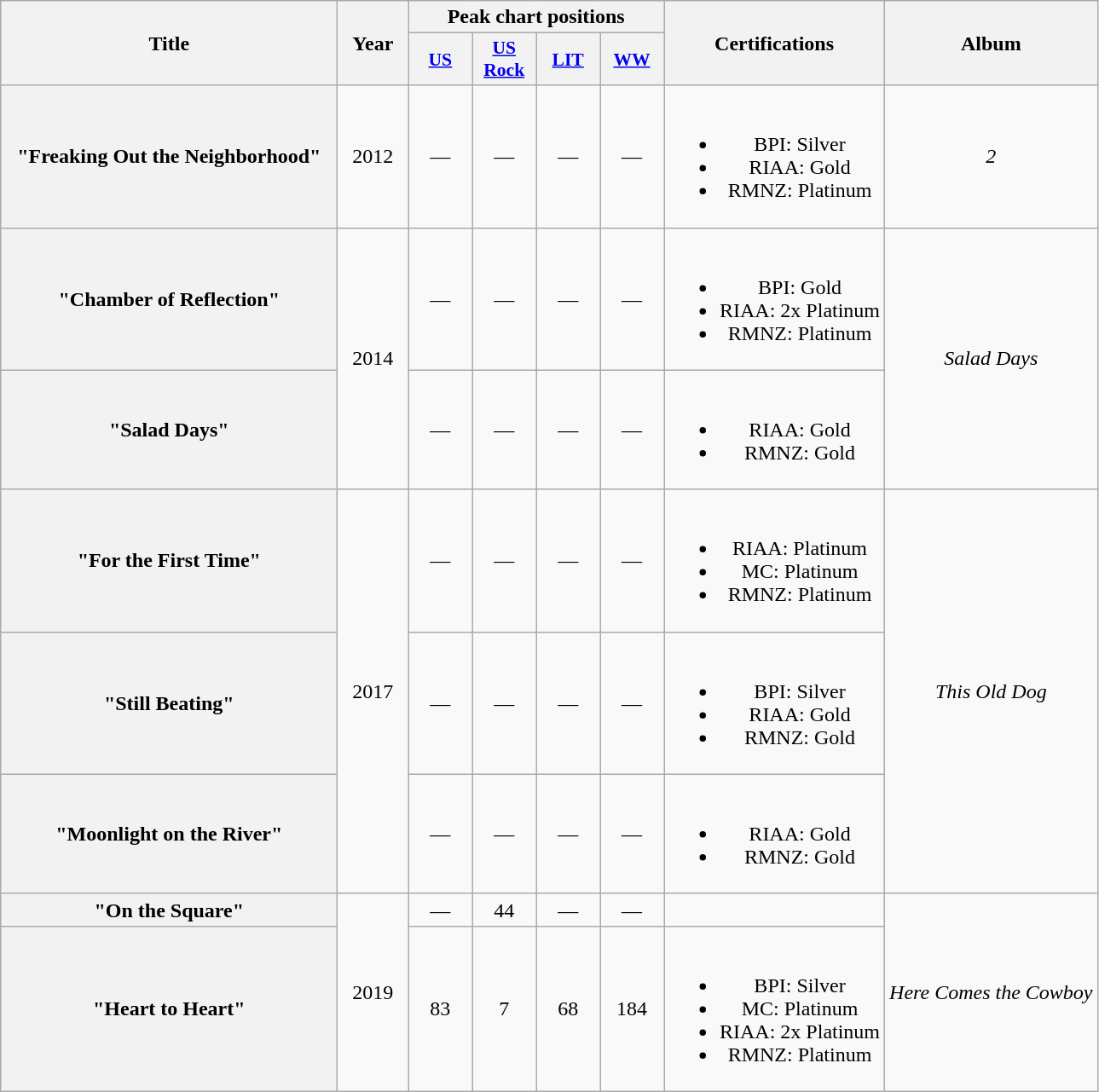<table class="wikitable plainrowheaders" style="text-align:center;">
<tr>
<th scope="col" rowspan="2" style="width:16em;">Title</th>
<th scope="col" rowspan="2" style="width:3em;">Year</th>
<th scope="col" colspan="4">Peak chart positions</th>
<th scope="col" rowspan="2">Certifications</th>
<th scope="col" rowspan="2">Album</th>
</tr>
<tr>
<th scope="col" style="width:3em;font-size:90%;"><a href='#'>US</a><br></th>
<th scope="col" style="width:3em;font-size:90%;"><a href='#'>US<br>Rock</a><br></th>
<th scope="col" style="width:3em;font-size:90%;"><a href='#'>LIT</a><br></th>
<th scope="col" style="width:3em;font-size:90%;"><a href='#'>WW</a><br></th>
</tr>
<tr>
<th scope="row">"Freaking Out the Neighborhood"</th>
<td>2012</td>
<td>—</td>
<td>—</td>
<td>—</td>
<td>—</td>
<td><br><ul><li>BPI: Silver</li><li>RIAA: Gold</li><li>RMNZ: Platinum</li></ul></td>
<td><em>2</em></td>
</tr>
<tr>
<th scope="row">"Chamber of Reflection"</th>
<td rowspan=2>2014</td>
<td>—</td>
<td>—</td>
<td>—</td>
<td>—</td>
<td><br><ul><li>BPI: Gold</li><li>RIAA: 2x Platinum</li><li>RMNZ: Platinum</li></ul></td>
<td rowspan=2><em>Salad Days</em></td>
</tr>
<tr>
<th scope="row">"Salad Days"</th>
<td>—</td>
<td>—</td>
<td>—</td>
<td>—</td>
<td><br><ul><li>RIAA: Gold</li><li>RMNZ: Gold</li></ul></td>
</tr>
<tr>
<th scope="row">"For the First Time"</th>
<td rowspan="3">2017</td>
<td>—</td>
<td>—</td>
<td>—</td>
<td>—</td>
<td><br><ul><li>RIAA: Platinum</li><li>MC: Platinum</li><li>RMNZ: Platinum</li></ul></td>
<td rowspan="3"><em>This Old Dog</em></td>
</tr>
<tr>
<th scope="row">"Still Beating"</th>
<td>—</td>
<td>—</td>
<td>—</td>
<td>—</td>
<td><br><ul><li>BPI: Silver</li><li>RIAA: Gold</li><li>RMNZ: Gold</li></ul></td>
</tr>
<tr>
<th scope="row">"Moonlight on the River"</th>
<td>—</td>
<td>—</td>
<td>—</td>
<td>—</td>
<td><br><ul><li>RIAA: Gold</li><li>RMNZ: Gold</li></ul></td>
</tr>
<tr>
<th scope="row">"On the Square"</th>
<td rowspan="2">2019</td>
<td>—</td>
<td>44</td>
<td>—</td>
<td>—</td>
<td></td>
<td rowspan="2"><em>Here Comes the Cowboy</em></td>
</tr>
<tr>
<th scope="row">"Heart to Heart"</th>
<td>83</td>
<td>7</td>
<td>68</td>
<td>184</td>
<td><br><ul><li>BPI: Silver</li><li>MC: Platinum</li><li>RIAA: 2x Platinum</li><li>RMNZ: Platinum</li></ul></td>
</tr>
</table>
